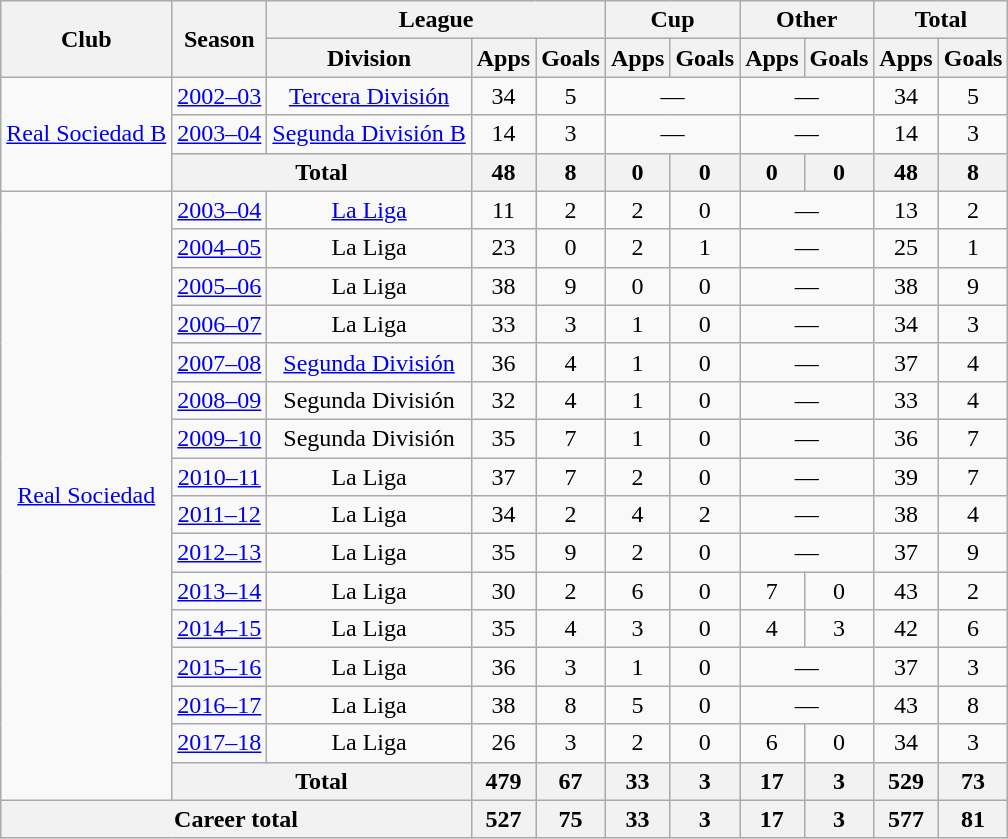<table class="wikitable" style="text-align:center">
<tr>
<th rowspan="2">Club</th>
<th rowspan="2">Season</th>
<th colspan="3">League</th>
<th colspan="2">Cup</th>
<th colspan="2">Other</th>
<th colspan="2">Total</th>
</tr>
<tr>
<th>Division</th>
<th>Apps</th>
<th>Goals</th>
<th>Apps</th>
<th>Goals</th>
<th>Apps</th>
<th>Goals</th>
<th>Apps</th>
<th>Goals</th>
</tr>
<tr>
<td rowspan="3"><a href='#'>Real Sociedad B</a></td>
<td><a href='#'>2002–03</a></td>
<td><a href='#'>Tercera División</a></td>
<td>34</td>
<td>5</td>
<td colspan="2">—</td>
<td colspan="2">—</td>
<td>34</td>
<td>5</td>
</tr>
<tr>
<td><a href='#'>2003–04</a></td>
<td><a href='#'>Segunda División B</a></td>
<td>14</td>
<td>3</td>
<td colspan="2">—</td>
<td colspan="2">—</td>
<td>14</td>
<td>3</td>
</tr>
<tr>
<th colspan="2">Total</th>
<th>48</th>
<th>8</th>
<th>0</th>
<th>0</th>
<th>0</th>
<th>0</th>
<th>48</th>
<th>8</th>
</tr>
<tr>
<td rowspan="16"><a href='#'>Real Sociedad</a></td>
<td><a href='#'>2003–04</a></td>
<td><a href='#'>La Liga</a></td>
<td>11</td>
<td>2</td>
<td>2</td>
<td>0</td>
<td colspan="2">—</td>
<td>13</td>
<td>2</td>
</tr>
<tr>
<td><a href='#'>2004–05</a></td>
<td>La Liga</td>
<td>23</td>
<td>0</td>
<td>2</td>
<td>1</td>
<td colspan="2">—</td>
<td>25</td>
<td>1</td>
</tr>
<tr>
<td><a href='#'>2005–06</a></td>
<td>La Liga</td>
<td>38</td>
<td>9</td>
<td>0</td>
<td>0</td>
<td colspan="2">—</td>
<td>38</td>
<td>9</td>
</tr>
<tr>
<td><a href='#'>2006–07</a></td>
<td>La Liga</td>
<td>33</td>
<td>3</td>
<td>1</td>
<td>0</td>
<td colspan="2">—</td>
<td>34</td>
<td>3</td>
</tr>
<tr>
<td><a href='#'>2007–08</a></td>
<td><a href='#'>Segunda División</a></td>
<td>36</td>
<td>4</td>
<td>1</td>
<td>0</td>
<td colspan="2">—</td>
<td>37</td>
<td>4</td>
</tr>
<tr>
<td><a href='#'>2008–09</a></td>
<td>Segunda División</td>
<td>32</td>
<td>4</td>
<td>1</td>
<td>0</td>
<td colspan="2">—</td>
<td>33</td>
<td>4</td>
</tr>
<tr>
<td><a href='#'>2009–10</a></td>
<td>Segunda División</td>
<td>35</td>
<td>7</td>
<td>1</td>
<td>0</td>
<td colspan="2">—</td>
<td>36</td>
<td>7</td>
</tr>
<tr>
<td><a href='#'>2010–11</a></td>
<td>La Liga</td>
<td>37</td>
<td>7</td>
<td>2</td>
<td>0</td>
<td colspan="2">—</td>
<td>39</td>
<td>7</td>
</tr>
<tr>
<td><a href='#'>2011–12</a></td>
<td>La Liga</td>
<td>34</td>
<td>2</td>
<td>4</td>
<td>2</td>
<td colspan="2">—</td>
<td>38</td>
<td>4</td>
</tr>
<tr>
<td><a href='#'>2012–13</a></td>
<td>La Liga</td>
<td>35</td>
<td>9</td>
<td>2</td>
<td>0</td>
<td colspan="2">—</td>
<td>37</td>
<td>9</td>
</tr>
<tr>
<td><a href='#'>2013–14</a></td>
<td>La Liga</td>
<td>30</td>
<td>2</td>
<td>6</td>
<td>0</td>
<td>7</td>
<td>0</td>
<td>43</td>
<td>2</td>
</tr>
<tr>
<td><a href='#'>2014–15</a></td>
<td>La Liga</td>
<td>35</td>
<td>4</td>
<td>3</td>
<td>0</td>
<td>4</td>
<td>3</td>
<td>42</td>
<td>6</td>
</tr>
<tr>
<td><a href='#'>2015–16</a></td>
<td>La Liga</td>
<td>36</td>
<td>3</td>
<td>1</td>
<td>0</td>
<td colspan="2">—</td>
<td>37</td>
<td>3</td>
</tr>
<tr>
<td><a href='#'>2016–17</a></td>
<td>La Liga</td>
<td>38</td>
<td>8</td>
<td>5</td>
<td>0</td>
<td colspan="2">—</td>
<td>43</td>
<td>8</td>
</tr>
<tr>
<td><a href='#'>2017–18</a></td>
<td>La Liga</td>
<td>26</td>
<td>3</td>
<td>2</td>
<td>0</td>
<td>6</td>
<td>0</td>
<td>34</td>
<td>3</td>
</tr>
<tr>
<th colspan="2">Total</th>
<th>479</th>
<th>67</th>
<th>33</th>
<th>3</th>
<th>17</th>
<th>3</th>
<th>529</th>
<th>73</th>
</tr>
<tr>
<th colspan="3">Career total</th>
<th>527</th>
<th>75</th>
<th>33</th>
<th>3</th>
<th>17</th>
<th>3</th>
<th>577</th>
<th>81</th>
</tr>
</table>
